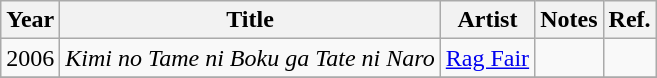<table class="wikitable">
<tr>
<th>Year</th>
<th>Title</th>
<th>Artist</th>
<th>Notes</th>
<th>Ref.</th>
</tr>
<tr>
<td>2006</td>
<td><em>Kimi no Tame ni Boku ga Tate ni Naro</em></td>
<td><a href='#'>Rag Fair</a></td>
<td></td>
<td></td>
</tr>
<tr>
</tr>
</table>
